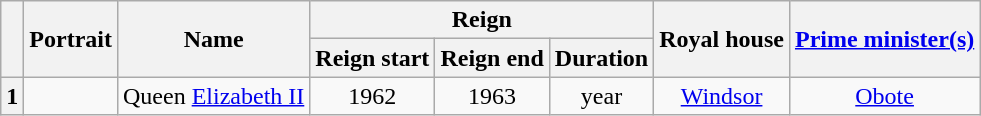<table class="wikitable" style="text-align:center">
<tr>
<th rowspan="2"></th>
<th rowspan="2">Portrait</th>
<th rowspan="2">Name<br></th>
<th colspan="3">Reign</th>
<th rowspan="2">Royal house</th>
<th rowspan="2"><a href='#'>Prime minister(s)</a></th>
</tr>
<tr>
<th>Reign start</th>
<th>Reign end</th>
<th>Duration</th>
</tr>
<tr>
<th>1</th>
<td></td>
<td>Queen <a href='#'>Elizabeth II</a><br></td>
<td> 1962</td>
<td> 1963</td>
<td> year</td>
<td><a href='#'>Windsor</a></td>
<td><a href='#'>Obote</a></td>
</tr>
</table>
